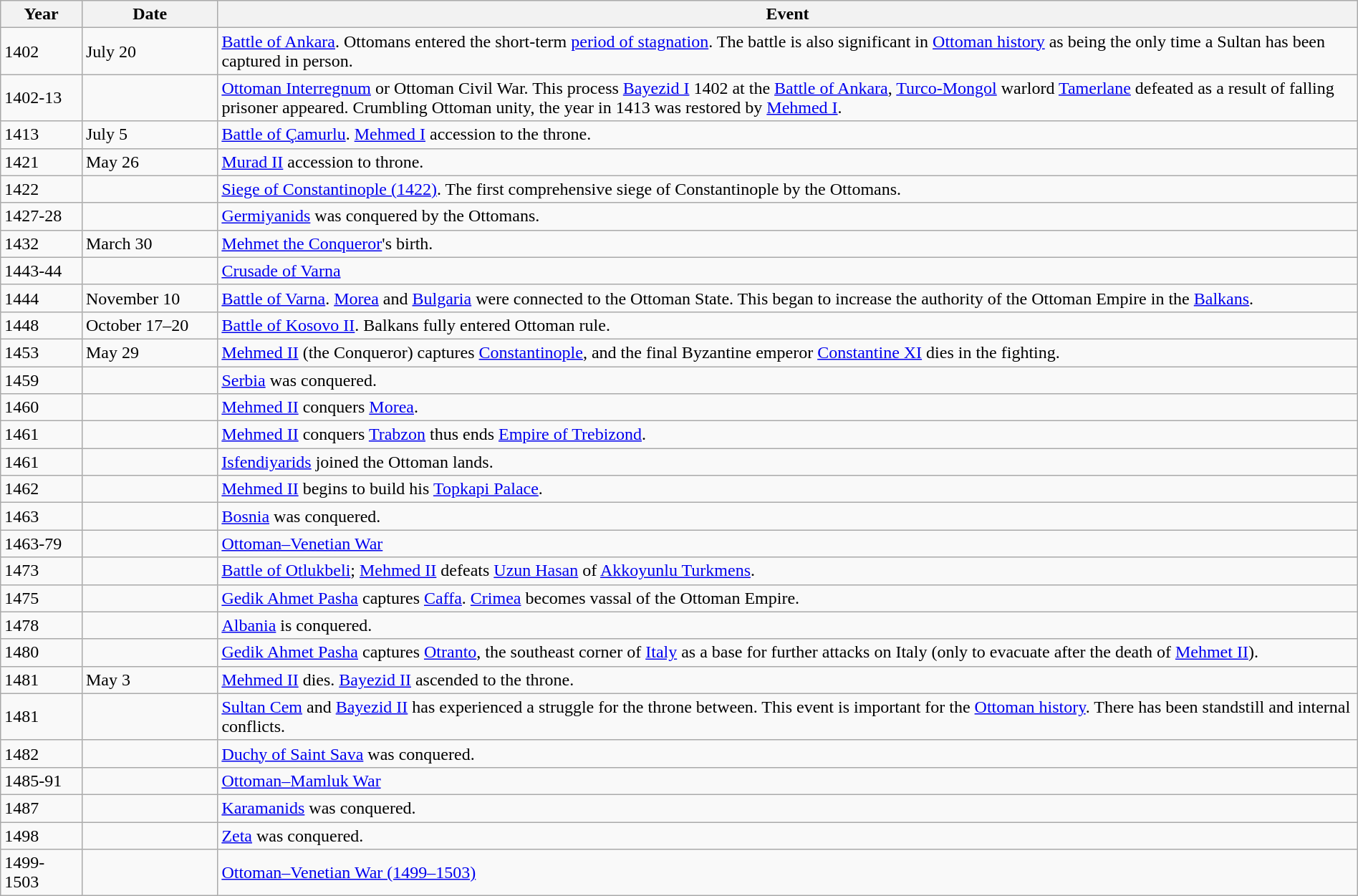<table class="wikitable" width="100%">
<tr>
<th style="width:6%">Year</th>
<th style="width:10%">Date</th>
<th>Event</th>
</tr>
<tr>
<td>1402</td>
<td>July 20</td>
<td><a href='#'>Battle of Ankara</a>. Ottomans entered the short-term <a href='#'>period of stagnation</a>. The battle is also significant in <a href='#'>Ottoman history</a> as being the only time a Sultan has been captured in person.</td>
</tr>
<tr>
<td>1402-13</td>
<td></td>
<td><a href='#'>Ottoman Interregnum</a> or Ottoman Civil War. This process <a href='#'>Bayezid I</a> 1402 at the <a href='#'>Battle of Ankara</a>, <a href='#'>Turco-Mongol</a> warlord <a href='#'>Tamerlane</a> defeated as a result of falling prisoner appeared. Crumbling Ottoman unity, the year in 1413 was restored by <a href='#'>Mehmed I</a>.</td>
</tr>
<tr>
<td>1413</td>
<td>July 5</td>
<td><a href='#'>Battle of Çamurlu</a>. <a href='#'>Mehmed I</a> accession to the throne.</td>
</tr>
<tr>
<td>1421</td>
<td>May 26</td>
<td><a href='#'>Murad II</a> accession to throne.</td>
</tr>
<tr>
<td>1422</td>
<td></td>
<td><a href='#'>Siege of Constantinople (1422)</a>. The first comprehensive siege of Constantinople by the Ottomans.</td>
</tr>
<tr>
<td>1427-28</td>
<td></td>
<td><a href='#'>Germiyanids</a> was conquered by the Ottomans.</td>
</tr>
<tr>
<td>1432</td>
<td>March 30</td>
<td><a href='#'>Mehmet the Conqueror</a>'s birth.</td>
</tr>
<tr>
<td>1443-44</td>
<td></td>
<td><a href='#'>Crusade of Varna</a></td>
</tr>
<tr>
<td>1444</td>
<td>November 10</td>
<td><a href='#'>Battle of Varna</a>. <a href='#'>Morea</a> and <a href='#'>Bulgaria</a> were connected to the Ottoman State. This began to increase the authority of the Ottoman Empire in the <a href='#'>Balkans</a>.</td>
</tr>
<tr>
<td>1448</td>
<td>October 17–20</td>
<td><a href='#'>Battle of Kosovo II</a>. Balkans fully entered Ottoman rule.</td>
</tr>
<tr>
<td>1453</td>
<td>May 29</td>
<td><a href='#'>Mehmed II</a> (the Conqueror) captures <a href='#'>Constantinople</a>, and the final Byzantine emperor <a href='#'>Constantine XI</a> dies in the fighting.</td>
</tr>
<tr>
<td>1459</td>
<td></td>
<td><a href='#'>Serbia</a> was conquered.</td>
</tr>
<tr>
<td>1460</td>
<td></td>
<td><a href='#'>Mehmed II</a> conquers <a href='#'>Morea</a>.</td>
</tr>
<tr>
<td>1461</td>
<td></td>
<td><a href='#'>Mehmed II</a> conquers <a href='#'>Trabzon</a> thus ends <a href='#'>Empire of Trebizond</a>.</td>
</tr>
<tr>
<td>1461</td>
<td></td>
<td><a href='#'>Isfendiyarids</a> joined the Ottoman lands.</td>
</tr>
<tr>
<td>1462</td>
<td></td>
<td><a href='#'>Mehmed II</a> begins to build his <a href='#'>Topkapi Palace</a>.</td>
</tr>
<tr>
<td>1463</td>
<td></td>
<td><a href='#'>Bosnia</a> was conquered.</td>
</tr>
<tr>
<td>1463-79</td>
<td></td>
<td><a href='#'>Ottoman–Venetian War</a></td>
</tr>
<tr>
<td>1473</td>
<td></td>
<td><a href='#'>Battle of Otlukbeli</a>; <a href='#'>Mehmed II</a> defeats <a href='#'>Uzun Hasan</a> of <a href='#'>Akkoyunlu Turkmens</a>.</td>
</tr>
<tr>
<td>1475</td>
<td></td>
<td><a href='#'>Gedik Ahmet Pasha</a> captures <a href='#'>Caffa</a>. <a href='#'>Crimea</a> becomes vassal of the Ottoman Empire.</td>
</tr>
<tr>
<td>1478</td>
<td></td>
<td><a href='#'>Albania</a> is conquered.</td>
</tr>
<tr>
<td>1480</td>
<td></td>
<td><a href='#'>Gedik Ahmet Pasha</a> captures <a href='#'>Otranto</a>, the southeast corner of <a href='#'>Italy</a> as a base for further attacks on Italy (only to evacuate after the death of <a href='#'>Mehmet II</a>).</td>
</tr>
<tr>
<td>1481</td>
<td>May 3</td>
<td><a href='#'>Mehmed II</a> dies. <a href='#'>Bayezid II</a> ascended to the throne.</td>
</tr>
<tr>
<td>1481</td>
<td></td>
<td><a href='#'>Sultan Cem</a> and <a href='#'>Bayezid II</a> has experienced a struggle for the throne between. This event is important for the <a href='#'>Ottoman history</a>. There has been standstill and internal conflicts.</td>
</tr>
<tr>
<td>1482</td>
<td></td>
<td><a href='#'>Duchy of Saint Sava</a> was conquered.</td>
</tr>
<tr>
<td>1485-91</td>
<td></td>
<td><a href='#'>Ottoman–Mamluk War</a></td>
</tr>
<tr>
<td>1487</td>
<td></td>
<td><a href='#'>Karamanids</a>  was conquered.</td>
</tr>
<tr>
<td>1498</td>
<td></td>
<td><a href='#'>Zeta</a> was conquered.</td>
</tr>
<tr>
<td>1499-1503</td>
<td></td>
<td><a href='#'>Ottoman–Venetian War (1499–1503)</a></td>
</tr>
</table>
